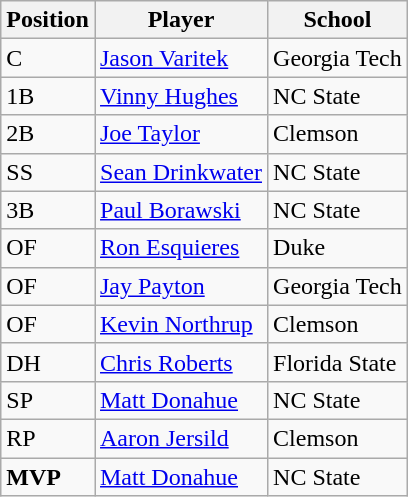<table class="wikitable">
<tr>
<th>Position</th>
<th>Player</th>
<th>School</th>
</tr>
<tr>
<td>C</td>
<td><a href='#'>Jason Varitek</a></td>
<td>Georgia Tech</td>
</tr>
<tr>
<td>1B</td>
<td><a href='#'>Vinny Hughes</a></td>
<td>NC State</td>
</tr>
<tr>
<td>2B</td>
<td><a href='#'>Joe Taylor</a></td>
<td>Clemson</td>
</tr>
<tr>
<td>SS</td>
<td><a href='#'>Sean Drinkwater</a></td>
<td>NC State</td>
</tr>
<tr>
<td>3B</td>
<td><a href='#'>Paul Borawski</a></td>
<td>NC State</td>
</tr>
<tr>
<td>OF</td>
<td><a href='#'>Ron Esquieres</a></td>
<td>Duke</td>
</tr>
<tr>
<td>OF</td>
<td><a href='#'>Jay Payton</a></td>
<td>Georgia Tech</td>
</tr>
<tr>
<td>OF</td>
<td><a href='#'>Kevin Northrup</a></td>
<td>Clemson</td>
</tr>
<tr>
<td>DH</td>
<td><a href='#'>Chris Roberts</a></td>
<td>Florida State</td>
</tr>
<tr>
<td>SP</td>
<td><a href='#'>Matt Donahue</a></td>
<td>NC State</td>
</tr>
<tr>
<td>RP</td>
<td><a href='#'>Aaron Jersild</a></td>
<td>Clemson</td>
</tr>
<tr>
<td><strong>MVP</strong></td>
<td><a href='#'>Matt Donahue</a></td>
<td>NC State</td>
</tr>
</table>
